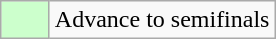<table class="wikitable">
<tr>
<td width="25" bgcolor=#CCFFCC></td>
<td>Advance to semifinals</td>
</tr>
</table>
